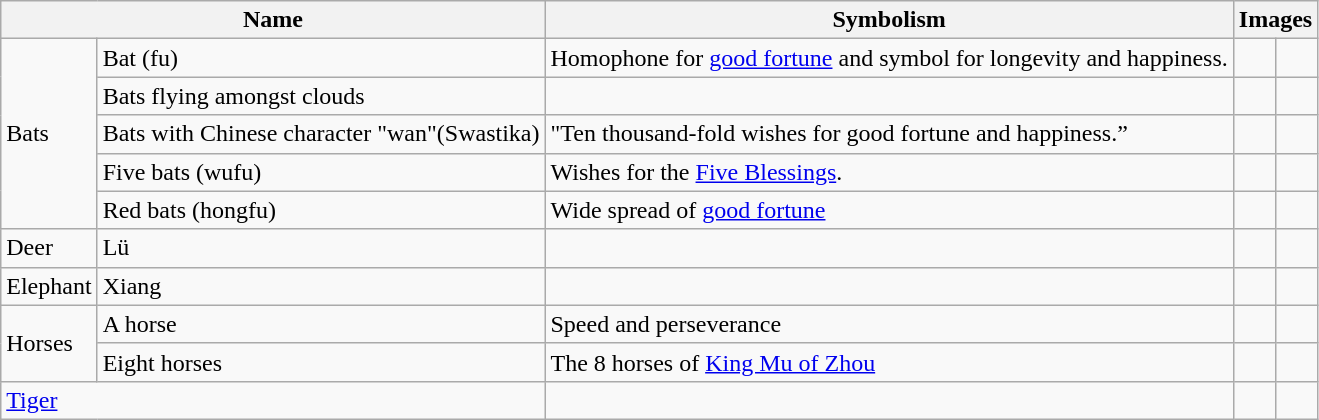<table class="wikitable sortable mw-collapsible">
<tr>
<th colspan="2">Name</th>
<th>Symbolism</th>
<th colspan="2">Images</th>
</tr>
<tr>
<td rowspan="5">Bats</td>
<td>Bat (fu)</td>
<td>Homophone for <a href='#'>good fortune</a> and symbol for longevity and happiness.</td>
<td></td>
<td></td>
</tr>
<tr>
<td>Bats flying amongst clouds</td>
<td></td>
<td></td>
<td></td>
</tr>
<tr>
<td>Bats with Chinese character "wan"(Swastika)</td>
<td>"Ten thousand-fold wishes for good fortune and happiness.”</td>
<td></td>
<td></td>
</tr>
<tr>
<td>Five bats (wufu)</td>
<td>Wishes for the <a href='#'>Five Blessings</a>.</td>
<td></td>
<td></td>
</tr>
<tr>
<td>Red bats (hongfu)</td>
<td>Wide spread of <a href='#'>good fortune</a></td>
<td></td>
</tr>
<tr>
<td>Deer</td>
<td>Lü</td>
<td></td>
<td></td>
<td></td>
</tr>
<tr>
<td>Elephant</td>
<td>Xiang</td>
<td></td>
<td></td>
<td></td>
</tr>
<tr>
<td rowspan="2">Horses</td>
<td>A horse</td>
<td>Speed and perseverance</td>
<td></td>
<td></td>
</tr>
<tr>
<td>Eight horses</td>
<td>The 8 horses of <a href='#'>King Mu of Zhou</a></td>
<td></td>
<td></td>
</tr>
<tr>
<td colspan="2"><a href='#'>Tiger</a></td>
<td></td>
<td></td>
<td></td>
</tr>
</table>
